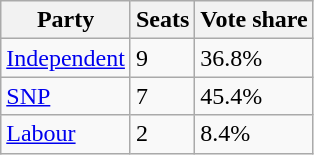<table class="wikitable">
<tr>
<th>Party</th>
<th>Seats</th>
<th>Vote share</th>
</tr>
<tr>
<td><a href='#'>Independent</a></td>
<td>9</td>
<td>36.8%</td>
</tr>
<tr>
<td><a href='#'>SNP</a></td>
<td>7</td>
<td>45.4%</td>
</tr>
<tr>
<td><a href='#'>Labour</a></td>
<td>2</td>
<td>8.4%</td>
</tr>
</table>
